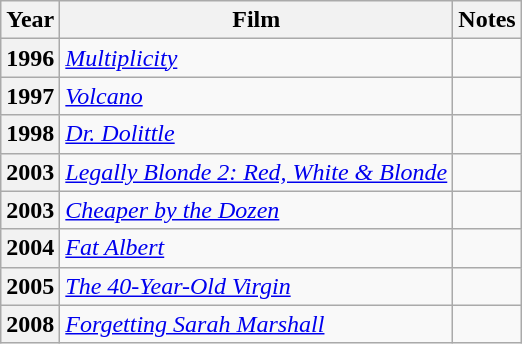<table class="wikitable sortable">
<tr>
<th scope="col">Year</th>
<th scope="col">Film</th>
<th scope="col">Notes</th>
</tr>
<tr>
<th>1996</th>
<td><a href='#'><em>Multiplicity</em></a></td>
<td></td>
</tr>
<tr>
<th>1997</th>
<td><em><a href='#'>Volcano</a></em></td>
<td></td>
</tr>
<tr>
<th>1998</th>
<td><a href='#'><em>Dr. Dolittle</em></a></td>
<td></td>
</tr>
<tr>
<th scope="row">2003</th>
<td><em><a href='#'>Legally Blonde 2: Red, White & Blonde</a></em></td>
<td></td>
</tr>
<tr>
<th>2003</th>
<td><a href='#'><em>Cheaper by the Dozen</em></a></td>
<td></td>
</tr>
<tr>
<th>2004</th>
<td><a href='#'><em>Fat Albert</em></a></td>
<td></td>
</tr>
<tr>
<th>2005</th>
<td><em><a href='#'>The 40-Year-Old Virgin</a></em></td>
<td></td>
</tr>
<tr>
<th>2008</th>
<td><em><a href='#'>Forgetting Sarah Marshall</a></em></td>
<td></td>
</tr>
</table>
